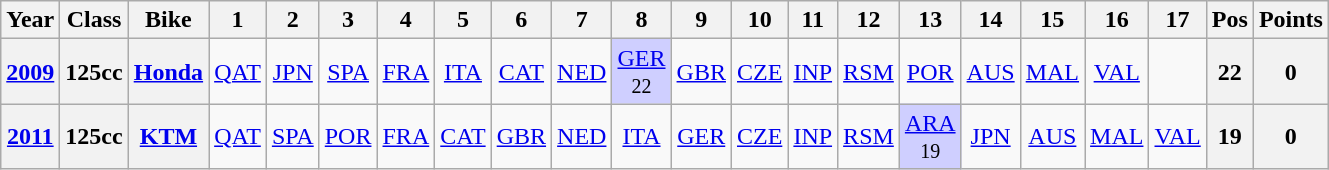<table class="wikitable" style="text-align:center">
<tr>
<th>Year</th>
<th>Class</th>
<th>Bike</th>
<th>1</th>
<th>2</th>
<th>3</th>
<th>4</th>
<th>5</th>
<th>6</th>
<th>7</th>
<th>8</th>
<th>9</th>
<th>10</th>
<th>11</th>
<th>12</th>
<th>13</th>
<th>14</th>
<th>15</th>
<th>16</th>
<th>17</th>
<th>Pos</th>
<th>Points</th>
</tr>
<tr>
<th align="left"><a href='#'>2009</a></th>
<th align="left">125cc</th>
<th align="left"><a href='#'>Honda</a></th>
<td><a href='#'>QAT</a></td>
<td><a href='#'>JPN</a></td>
<td><a href='#'>SPA</a></td>
<td><a href='#'>FRA</a></td>
<td><a href='#'>ITA</a></td>
<td><a href='#'>CAT</a></td>
<td><a href='#'>NED</a></td>
<td style="background:#cfcfff;"><a href='#'>GER</a><br><small>22</small></td>
<td><a href='#'>GBR</a></td>
<td><a href='#'>CZE</a></td>
<td><a href='#'>INP</a></td>
<td><a href='#'>RSM</a></td>
<td><a href='#'>POR</a></td>
<td><a href='#'>AUS</a></td>
<td><a href='#'>MAL</a></td>
<td><a href='#'>VAL</a></td>
<td></td>
<th>22</th>
<th>0</th>
</tr>
<tr>
<th align="left"><a href='#'>2011</a></th>
<th align="left">125cc</th>
<th align="left"><a href='#'>KTM</a></th>
<td><a href='#'>QAT</a></td>
<td><a href='#'>SPA</a></td>
<td><a href='#'>POR</a></td>
<td><a href='#'>FRA</a></td>
<td><a href='#'>CAT</a></td>
<td><a href='#'>GBR</a></td>
<td><a href='#'>NED</a></td>
<td><a href='#'>ITA</a></td>
<td><a href='#'>GER</a></td>
<td><a href='#'>CZE</a></td>
<td><a href='#'>INP</a></td>
<td><a href='#'>RSM</a></td>
<td style="background:#cfcfff;"><a href='#'>ARA</a><br><small>19</small></td>
<td><a href='#'>JPN</a></td>
<td><a href='#'>AUS</a></td>
<td><a href='#'>MAL</a></td>
<td><a href='#'>VAL</a></td>
<th>19</th>
<th>0</th>
</tr>
</table>
